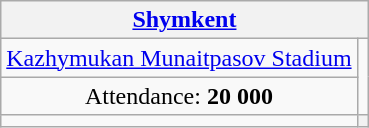<table class="wikitable" style="text-align:center;">
<tr>
<th colspan="4" align="center"><a href='#'>Shymkent</a></th>
</tr>
<tr>
<td><a href='#'>Kazhymukan Munaitpasov Stadium</a></td>
</tr>
<tr>
<td>Attendance: <strong>20 000</strong></td>
</tr>
<tr>
<td></td>
<th rowspan=8 colspan=2></th>
</tr>
</table>
